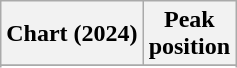<table class="wikitable sortable plainrowheaders">
<tr>
<th>Chart (2024)</th>
<th>Peak<br>position</th>
</tr>
<tr>
</tr>
<tr>
</tr>
<tr>
</tr>
</table>
